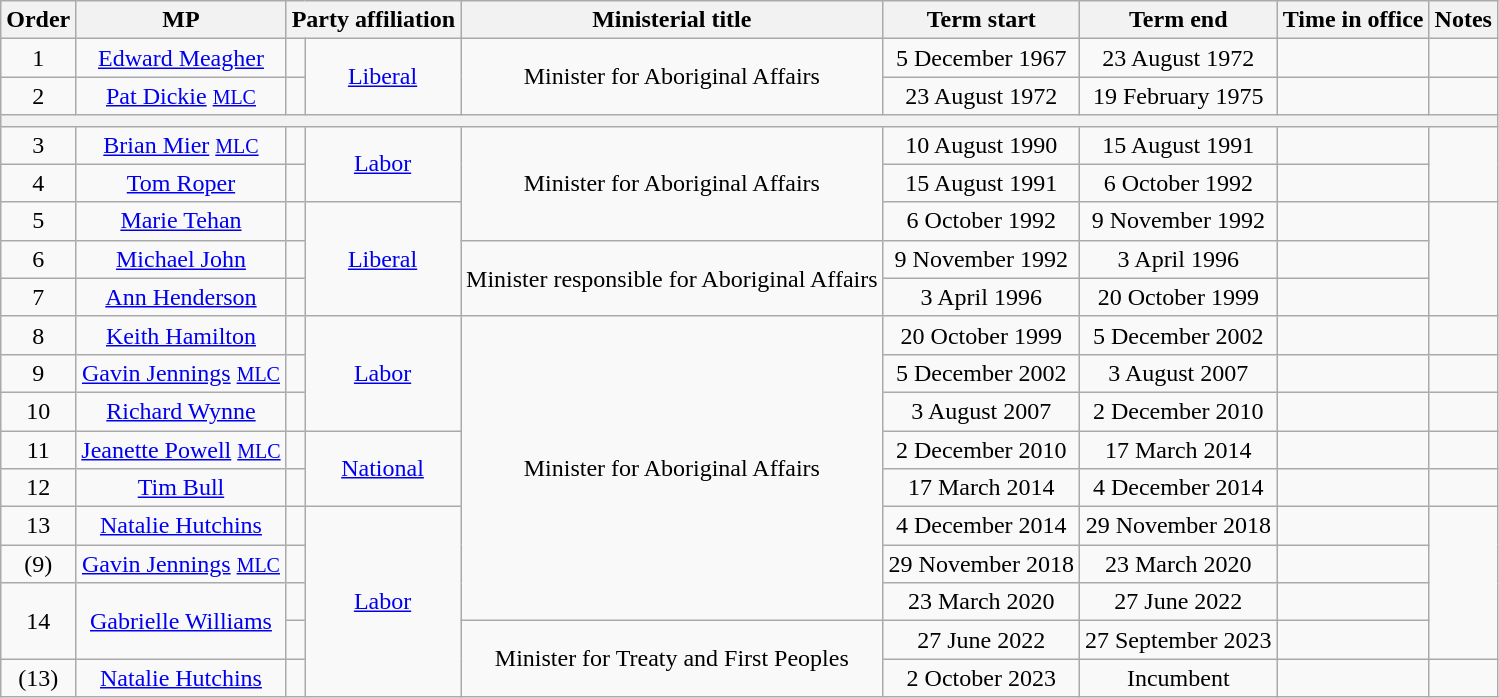<table class="wikitable" style="text-align:center">
<tr>
<th>Order</th>
<th>MP</th>
<th colspan="2">Party affiliation</th>
<th>Ministerial title</th>
<th>Term start</th>
<th>Term end</th>
<th>Time in office</th>
<th>Notes</th>
</tr>
<tr>
<td>1</td>
<td><a href='#'>Edward Meagher</a> </td>
<td></td>
<td rowspan="2"><a href='#'>Liberal</a></td>
<td rowspan="2">Minister for Aboriginal Affairs</td>
<td>5 December 1967</td>
<td>23 August 1972</td>
<td></td>
<td></td>
</tr>
<tr>
<td>2</td>
<td><a href='#'>Pat Dickie</a> <a href='#'><small>MLC</small></a></td>
<td></td>
<td>23 August 1972</td>
<td>19 February 1975</td>
<td></td>
<td></td>
</tr>
<tr>
<th colspan="9"></th>
</tr>
<tr>
<td>3</td>
<td><a href='#'>Brian Mier</a> <a href='#'><small>MLC</small></a></td>
<td></td>
<td rowspan="2"><a href='#'>Labor</a></td>
<td rowspan="3">Minister for Aboriginal Affairs</td>
<td>10 August 1990</td>
<td>15 August 1991</td>
<td></td>
<td rowspan="2"></td>
</tr>
<tr>
<td>4</td>
<td><a href='#'>Tom Roper</a> </td>
<td></td>
<td>15 August 1991</td>
<td>6 October 1992</td>
<td></td>
</tr>
<tr>
<td>5</td>
<td><a href='#'>Marie Tehan</a> </td>
<td></td>
<td rowspan="3"><a href='#'>Liberal</a></td>
<td>6 October 1992</td>
<td>9 November 1992</td>
<td></td>
<td rowspan="3"></td>
</tr>
<tr>
<td>6</td>
<td><a href='#'>Michael John</a> </td>
<td></td>
<td rowspan="2">Minister responsible for Aboriginal Affairs</td>
<td>9 November 1992</td>
<td>3 April 1996</td>
<td></td>
</tr>
<tr>
<td>7</td>
<td><a href='#'>Ann Henderson</a> </td>
<td></td>
<td>3 April 1996</td>
<td>20 October 1999</td>
<td></td>
</tr>
<tr>
<td>8</td>
<td><a href='#'>Keith Hamilton</a> </td>
<td></td>
<td rowspan="3"><a href='#'>Labor</a></td>
<td rowspan="8">Minister for Aboriginal Affairs</td>
<td>20 October 1999</td>
<td>5 December 2002</td>
<td></td>
<td></td>
</tr>
<tr>
<td>9</td>
<td><a href='#'>Gavin Jennings</a> <a href='#'><small>MLC</small></a></td>
<td></td>
<td>5 December 2002</td>
<td>3 August 2007</td>
<td></td>
<td></td>
</tr>
<tr>
<td>10</td>
<td><a href='#'>Richard Wynne</a> </td>
<td></td>
<td>3 August 2007</td>
<td>2 December 2010</td>
<td></td>
<td></td>
</tr>
<tr>
<td>11</td>
<td><a href='#'>Jeanette Powell</a> <a href='#'><small>MLC</small></a></td>
<td></td>
<td rowspan="2"><a href='#'> National</a></td>
<td>2 December 2010</td>
<td>17 March 2014</td>
<td></td>
<td></td>
</tr>
<tr>
<td>12</td>
<td><a href='#'>Tim Bull</a> </td>
<td></td>
<td>17 March 2014</td>
<td>4 December 2014</td>
<td></td>
<td></td>
</tr>
<tr>
<td>13</td>
<td><a href='#'>Natalie Hutchins</a> </td>
<td></td>
<td rowspan="5"><a href='#'>Labor</a></td>
<td>4 December 2014</td>
<td>29 November 2018</td>
<td></td>
<td rowspan="4"></td>
</tr>
<tr>
<td>(9)</td>
<td><a href='#'>Gavin Jennings</a> <a href='#'><small>MLC</small></a></td>
<td></td>
<td>29 November 2018</td>
<td>23 March 2020</td>
<td></td>
</tr>
<tr>
<td rowspan="2">14</td>
<td rowspan="2"><a href='#'>Gabrielle Williams</a> </td>
<td></td>
<td>23 March 2020</td>
<td>27 June 2022</td>
<td></td>
</tr>
<tr>
<td></td>
<td rowspan="2">Minister for Treaty and First Peoples</td>
<td>27 June 2022</td>
<td>27 September 2023</td>
<td></td>
</tr>
<tr>
<td>(13)</td>
<td><a href='#'>Natalie Hutchins</a> </td>
<td></td>
<td>2 October 2023</td>
<td>Incumbent</td>
<td></td>
<td></td>
</tr>
</table>
